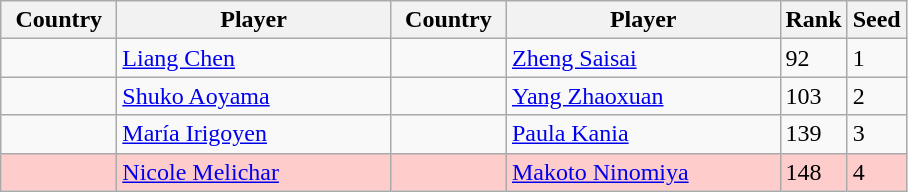<table class="sortable wikitable">
<tr>
<th width="70">Country</th>
<th width="175">Player</th>
<th width="70">Country</th>
<th width="175">Player</th>
<th>Rank</th>
<th>Seed</th>
</tr>
<tr>
<td></td>
<td><a href='#'>Liang Chen</a></td>
<td></td>
<td><a href='#'>Zheng Saisai</a></td>
<td>92</td>
<td>1</td>
</tr>
<tr>
<td></td>
<td><a href='#'>Shuko Aoyama</a></td>
<td></td>
<td><a href='#'>Yang Zhaoxuan</a></td>
<td>103</td>
<td>2</td>
</tr>
<tr>
<td></td>
<td><a href='#'>María Irigoyen</a></td>
<td></td>
<td><a href='#'>Paula Kania</a></td>
<td>139</td>
<td>3</td>
</tr>
<tr style="background:#fcc;">
<td></td>
<td><a href='#'>Nicole Melichar</a></td>
<td></td>
<td><a href='#'>Makoto Ninomiya</a></td>
<td>148</td>
<td>4</td>
</tr>
</table>
